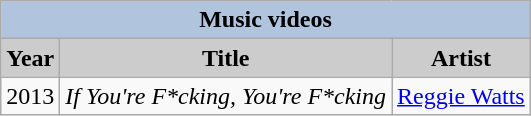<table class="wikitable">
<tr>
<th colspan=4 style="background:#B0C4DE;">Music videos</th>
</tr>
<tr>
<th style="background: #CCCCCC;">Year</th>
<th style="background: #CCCCCC;">Title</th>
<th style="background: #CCCCCC;">Artist</th>
</tr>
<tr>
<td>2013</td>
<td><em>If You're F*cking, You're F*cking</em></td>
<td><a href='#'>Reggie Watts</a></td>
</tr>
</table>
